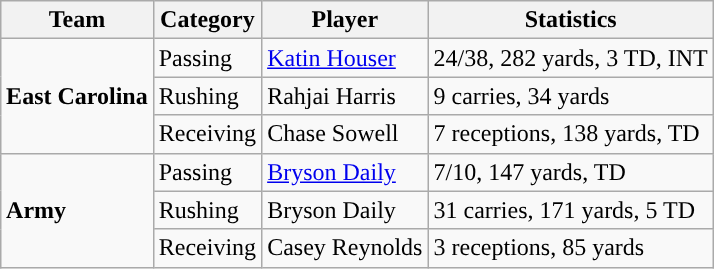<table class="wikitable" style="float: right;">
<tr>
<th>Team</th>
<th>Category</th>
<th>Player</th>
<th>Statistics</th>
</tr>
<tr>
<td rowspan=3><strong>East Carolina</strong></td>
<td>Passing</td>
<td><a href='#'>Katin Houser</a></td>
<td>24/38, 282 yards, 3 TD, INT</td>
</tr>
<tr>
<td>Rushing</td>
<td>Rahjai Harris</td>
<td>9 carries, 34 yards</td>
</tr>
<tr>
<td>Receiving</td>
<td>Chase Sowell</td>
<td>7 receptions, 138 yards, TD</td>
</tr>
<tr>
<td rowspan=3><strong>Army</strong></td>
<td>Passing</td>
<td><a href='#'>Bryson Daily</a></td>
<td>7/10, 147 yards, TD</td>
</tr>
<tr>
<td>Rushing</td>
<td>Bryson Daily</td>
<td>31 carries, 171 yards, 5 TD</td>
</tr>
<tr>
<td>Receiving</td>
<td>Casey Reynolds</td>
<td>3 receptions, 85 yards</td>
</tr>
</table>
